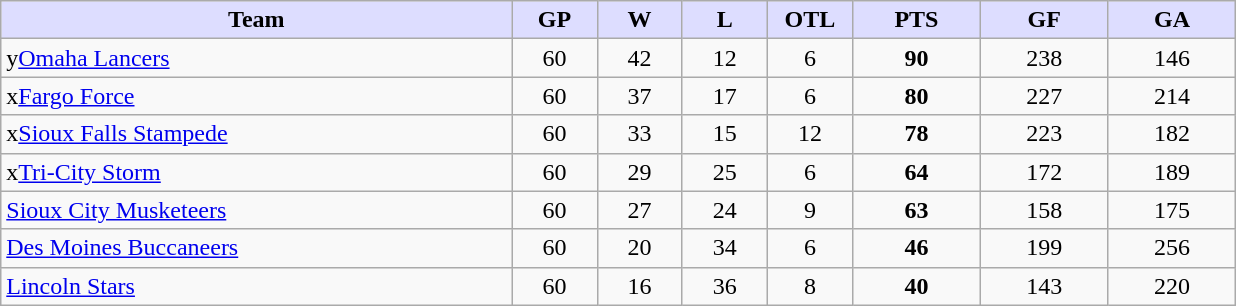<table class="wikitable">
<tr>
<th style="background:#ddf; width:30%;">Team</th>
<th style="background:#ddf; width:5%;">GP</th>
<th style="background:#ddf; width:5%;">W</th>
<th style="background:#ddf; width:5%;">L</th>
<th style="background:#ddf; width:5%;">OTL</th>
<th style="background:#ddf; width:7.5%;">PTS</th>
<th style="background:#ddf; width:7.5%;">GF</th>
<th style="background:#ddf; width:7.5%;">GA</th>
</tr>
<tr>
<td>y<a href='#'>Omaha Lancers</a></td>
<td style="text-align:center;">60</td>
<td style="text-align:center;">42</td>
<td style="text-align:center;">12</td>
<td style="text-align:center;">6</td>
<td style="text-align:center;"><strong>90</strong></td>
<td style="text-align:center;">238</td>
<td style="text-align:center;">146</td>
</tr>
<tr>
<td>x<a href='#'>Fargo Force</a></td>
<td style="text-align:center;">60</td>
<td style="text-align:center;">37</td>
<td style="text-align:center;">17</td>
<td style="text-align:center;">6</td>
<td style="text-align:center;"><strong>80</strong></td>
<td style="text-align:center;">227</td>
<td style="text-align:center;">214</td>
</tr>
<tr>
<td>x<a href='#'>Sioux Falls Stampede</a></td>
<td style="text-align:center;">60</td>
<td style="text-align:center;">33</td>
<td style="text-align:center;">15</td>
<td style="text-align:center;">12</td>
<td style="text-align:center;"><strong>78</strong></td>
<td style="text-align:center;">223</td>
<td style="text-align:center;">182</td>
</tr>
<tr>
<td>x<a href='#'>Tri-City Storm</a></td>
<td style="text-align:center;">60</td>
<td style="text-align:center;">29</td>
<td style="text-align:center;">25</td>
<td style="text-align:center;">6</td>
<td style="text-align:center;"><strong>64</strong></td>
<td style="text-align:center;">172</td>
<td style="text-align:center;">189</td>
</tr>
<tr>
<td><a href='#'>Sioux City Musketeers</a></td>
<td style="text-align:center;">60</td>
<td style="text-align:center;">27</td>
<td style="text-align:center;">24</td>
<td style="text-align:center;">9</td>
<td style="text-align:center;"><strong>63</strong></td>
<td style="text-align:center;">158</td>
<td style="text-align:center;">175</td>
</tr>
<tr>
<td><a href='#'>Des Moines Buccaneers</a></td>
<td style="text-align:center;">60</td>
<td style="text-align:center;">20</td>
<td style="text-align:center;">34</td>
<td style="text-align:center;">6</td>
<td style="text-align:center;"><strong>46</strong></td>
<td style="text-align:center;">199</td>
<td style="text-align:center;">256</td>
</tr>
<tr>
<td><a href='#'>Lincoln Stars</a></td>
<td style="text-align:center;">60</td>
<td style="text-align:center;">16</td>
<td style="text-align:center;">36</td>
<td style="text-align:center;">8</td>
<td style="text-align:center;"><strong>40</strong></td>
<td style="text-align:center;">143</td>
<td style="text-align:center;">220</td>
</tr>
</table>
